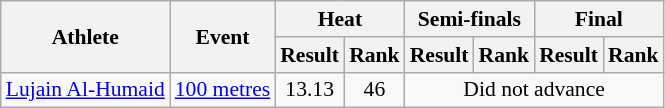<table class="wikitable" style="font-size:90%; text-align:center">
<tr>
<th rowspan="2">Athlete</th>
<th rowspan="2">Event</th>
<th colspan="2">Heat</th>
<th colspan="2">Semi-finals</th>
<th colspan="2">Final</th>
</tr>
<tr>
<th>Result</th>
<th>Rank</th>
<th>Result</th>
<th>Rank</th>
<th>Result</th>
<th>Rank</th>
</tr>
<tr>
<td align="left"><a href='#'>Lujain Al-Humaid</a></td>
<td align="left"><a href='#'>100 metres</a></td>
<td>13.13 </td>
<td>46</td>
<td colspan="4">Did not advance</td>
</tr>
</table>
